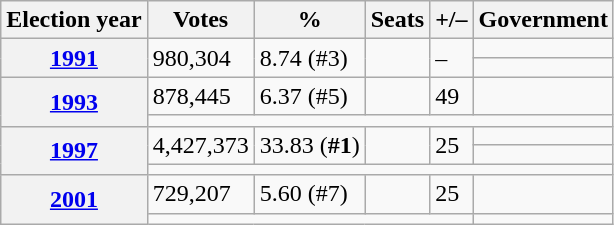<table class="wikitable">
<tr>
<th>Election year</th>
<th>Votes</th>
<th>%</th>
<th>Seats</th>
<th>+/–</th>
<th>Government</th>
</tr>
<tr>
<th rowspan="2"><a href='#'>1991</a></th>
<td rowspan="2">980,304</td>
<td rowspan="2">8.74 (#3)</td>
<td rowspan="2"></td>
<td rowspan="2">–</td>
<td></td>
</tr>
<tr>
<td></td>
</tr>
<tr>
<th rowspan="2"><a href='#'>1993</a></th>
<td>878,445</td>
<td>6.37 (#5)</td>
<td></td>
<td> 49</td>
<td></td>
</tr>
<tr>
<td colspan="5"></td>
</tr>
<tr>
<th rowspan="3"><a href='#'>1997</a></th>
<td rowspan="2">4,427,373</td>
<td rowspan="2">33.83 (<strong>#1</strong>)</td>
<td rowspan="2"></td>
<td rowspan="2"> 25</td>
<td></td>
</tr>
<tr>
<td></td>
</tr>
<tr>
<td colspan="5"></td>
</tr>
<tr>
<th rowspan="2"><a href='#'>2001</a></th>
<td>729,207</td>
<td>5.60 (#7)</td>
<td></td>
<td> 25</td>
<td></td>
</tr>
<tr>
<td colspan="4"></td>
</tr>
</table>
